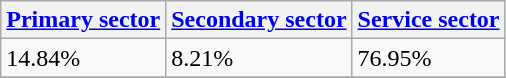<table class="wikitable" border="1">
<tr>
<th><a href='#'>Primary sector</a></th>
<th><a href='#'>Secondary sector</a></th>
<th><a href='#'>Service sector</a></th>
</tr>
<tr>
<td>14.84%</td>
<td>8.21%</td>
<td>76.95%</td>
</tr>
<tr>
</tr>
</table>
